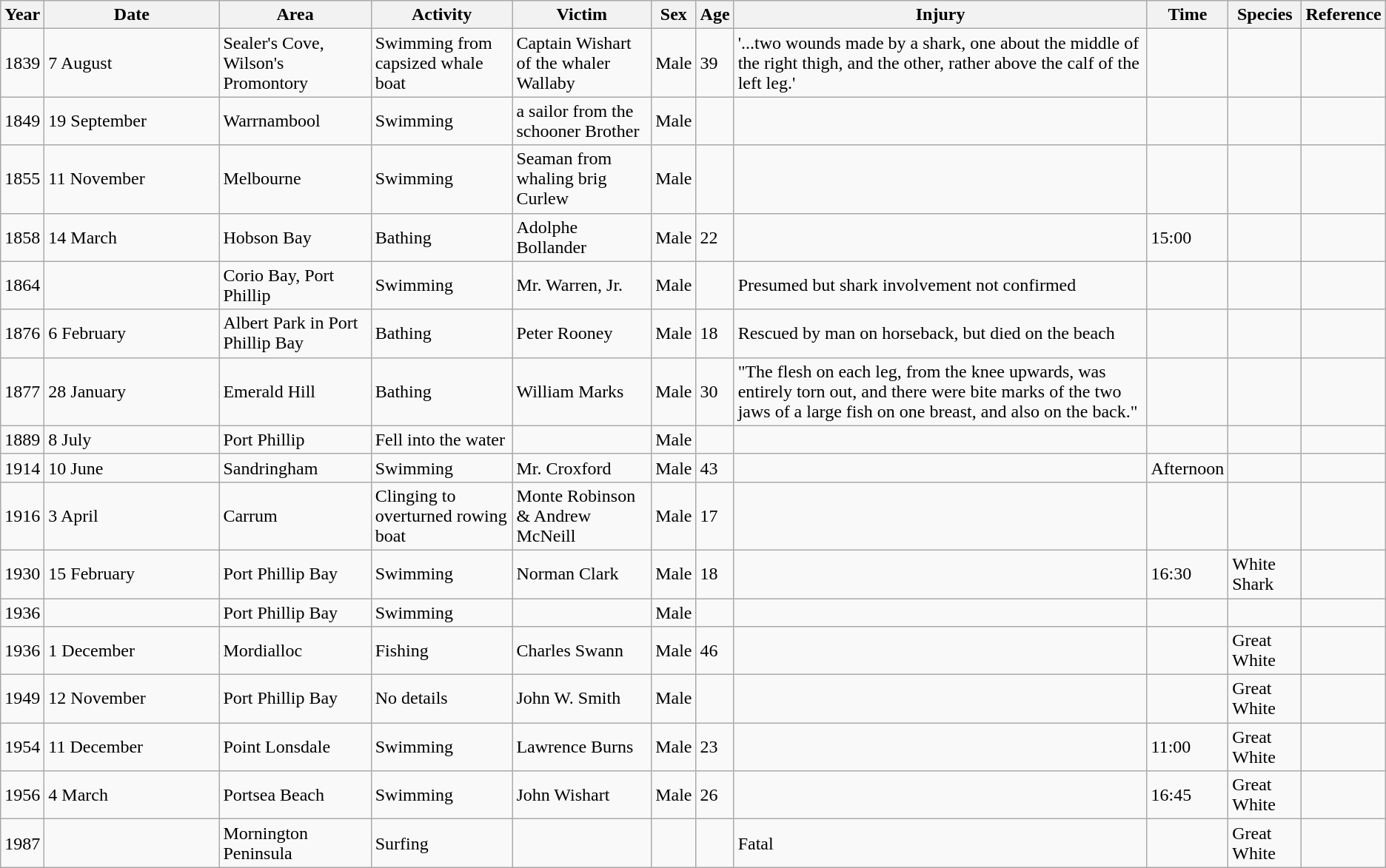<table class="wikitable">
<tr>
<th>Year</th>
<th width=150px>Date</th>
<th>Area</th>
<th>Activity</th>
<th>Victim</th>
<th>Sex</th>
<th>Age</th>
<th>Injury</th>
<th>Time</th>
<th>Species</th>
<th>Reference</th>
</tr>
<tr>
<td>1839</td>
<td>7 August</td>
<td>Sealer's Cove, Wilson's Promontory</td>
<td>Swimming from capsized whale boat</td>
<td>Captain Wishart of the whaler Wallaby</td>
<td>Male</td>
<td>39</td>
<td>'...two wounds made by a shark, one about the middle of the right thigh, and the other, rather above the calf of the left leg.'</td>
<td></td>
<td></td>
<td></td>
</tr>
<tr>
<td>1849</td>
<td>19 September</td>
<td>Warrnambool</td>
<td>Swimming</td>
<td>a sailor from the schooner Brother</td>
<td>Male</td>
<td></td>
<td></td>
<td></td>
<td></td>
<td></td>
</tr>
<tr>
<td>1855</td>
<td>11 November</td>
<td>Melbourne</td>
<td>Swimming</td>
<td>Seaman from whaling brig Curlew</td>
<td>Male</td>
<td></td>
<td></td>
<td></td>
<td></td>
<td></td>
</tr>
<tr>
<td>1858</td>
<td>14 March</td>
<td>Hobson Bay</td>
<td>Bathing</td>
<td>Adolphe Bollander</td>
<td>Male</td>
<td>22</td>
<td></td>
<td>15:00</td>
<td></td>
<td></td>
</tr>
<tr>
<td>1864</td>
<td></td>
<td>Corio Bay, Port Phillip</td>
<td>Swimming</td>
<td>Mr. Warren, Jr.</td>
<td>Male</td>
<td></td>
<td>Presumed but shark involvement not confirmed</td>
<td></td>
<td></td>
<td></td>
</tr>
<tr>
<td>1876</td>
<td>6 February</td>
<td>Albert Park in Port Phillip Bay</td>
<td>Bathing</td>
<td>Peter Rooney</td>
<td>Male</td>
<td>18</td>
<td>Rescued by man on horseback, but died on the beach</td>
<td></td>
<td></td>
<td></td>
</tr>
<tr>
<td>1877</td>
<td>28 January</td>
<td>Emerald Hill</td>
<td>Bathing</td>
<td>William Marks</td>
<td>Male</td>
<td>30</td>
<td>"The flesh on each leg, from the knee upwards, was entirely torn out, and there were bite marks of the two jaws of a large fish on one breast, and also on the back."</td>
<td></td>
<td></td>
<td></td>
</tr>
<tr>
<td>1889</td>
<td>8 July</td>
<td>Port Phillip</td>
<td>Fell into the water</td>
<td></td>
<td>Male</td>
<td></td>
<td></td>
<td></td>
<td></td>
<td></td>
</tr>
<tr>
<td>1914</td>
<td>10 June</td>
<td>Sandringham</td>
<td>Swimming</td>
<td>Mr. Croxford</td>
<td>Male</td>
<td>43</td>
<td></td>
<td>Afternoon</td>
<td></td>
<td></td>
</tr>
<tr>
<td>1916</td>
<td>3 April</td>
<td>Carrum</td>
<td>Clinging to overturned rowing boat</td>
<td>Monte Robinson & Andrew McNeill</td>
<td>Male</td>
<td>17</td>
<td></td>
<td></td>
<td></td>
<td></td>
</tr>
<tr>
<td>1930</td>
<td>15 February</td>
<td>Port Phillip Bay</td>
<td>Swimming</td>
<td>Norman Clark</td>
<td>Male</td>
<td>18</td>
<td></td>
<td>16:30</td>
<td>White Shark</td>
<td></td>
</tr>
<tr>
<td>1936</td>
<td></td>
<td>Port Phillip Bay</td>
<td>Swimming</td>
<td></td>
<td>Male</td>
<td></td>
<td></td>
<td></td>
<td></td>
<td></td>
</tr>
<tr>
<td>1936</td>
<td>1 December</td>
<td>Mordialloc</td>
<td>Fishing</td>
<td>Charles Swann</td>
<td>Male</td>
<td>46</td>
<td></td>
<td></td>
<td>Great White</td>
<td></td>
</tr>
<tr>
<td>1949</td>
<td>12 November</td>
<td>Port Phillip Bay</td>
<td>No details</td>
<td>John W. Smith</td>
<td>Male</td>
<td></td>
<td></td>
<td></td>
<td>Great White</td>
<td></td>
</tr>
<tr>
<td>1954</td>
<td>11 December</td>
<td>Point Lonsdale</td>
<td>Swimming</td>
<td>Lawrence Burns</td>
<td>Male</td>
<td>23</td>
<td></td>
<td>11:00</td>
<td>Great White</td>
<td></td>
</tr>
<tr>
<td>1956</td>
<td>4 March</td>
<td>Portsea Beach</td>
<td>Swimming</td>
<td>John Wishart</td>
<td>Male</td>
<td>26</td>
<td></td>
<td>16:45</td>
<td>Great White</td>
<td></td>
</tr>
<tr>
<td>1987</td>
<td></td>
<td>Mornington Peninsula</td>
<td>Surfing</td>
<td></td>
<td></td>
<td></td>
<td>Fatal</td>
<td></td>
<td>Great White</td>
<td></td>
</tr>
</table>
